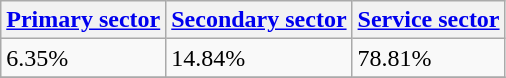<table class="wikitable" border="1">
<tr>
<th><a href='#'>Primary sector</a></th>
<th><a href='#'>Secondary sector</a></th>
<th><a href='#'>Service sector</a></th>
</tr>
<tr>
<td>6.35%</td>
<td>14.84%</td>
<td>78.81%</td>
</tr>
<tr>
</tr>
</table>
